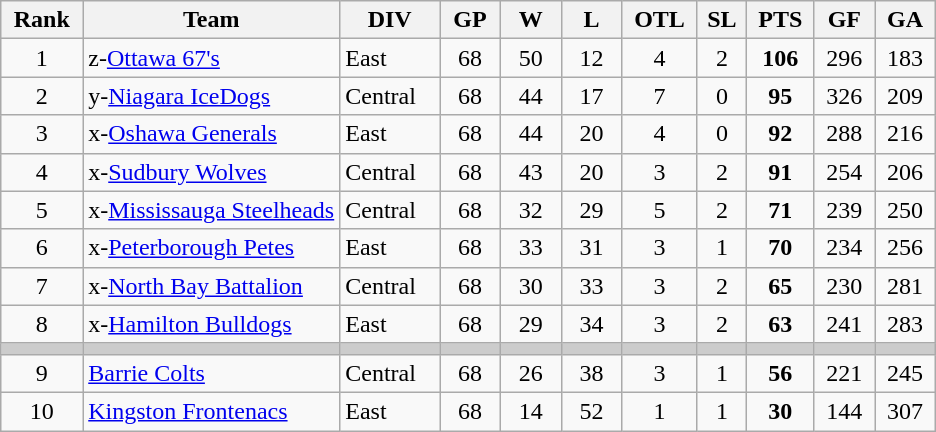<table class="wikitable sortable" style="text-align:center">
<tr>
<th>Rank</th>
<th width="27.5%">Team</th>
<th>DIV</th>
<th width="6.5%">GP</th>
<th width="6.5%">W</th>
<th width="6.5%">L</th>
<th>OTL</th>
<th>SL</th>
<th>PTS</th>
<th width="6.5%">GF</th>
<th width="6.5%">GA</th>
</tr>
<tr>
<td>1</td>
<td align=left>z-<a href='#'>Ottawa 67's</a></td>
<td align=left>East</td>
<td>68</td>
<td>50</td>
<td>12</td>
<td>4</td>
<td>2</td>
<td><strong>106</strong></td>
<td>296</td>
<td>183</td>
</tr>
<tr>
<td>2</td>
<td align=left>y-<a href='#'>Niagara IceDogs</a></td>
<td align=left>Central</td>
<td>68</td>
<td>44</td>
<td>17</td>
<td>7</td>
<td>0</td>
<td><strong>95</strong></td>
<td>326</td>
<td>209</td>
</tr>
<tr>
<td>3</td>
<td align=left>x-<a href='#'>Oshawa Generals</a></td>
<td align=left>East</td>
<td>68</td>
<td>44</td>
<td>20</td>
<td>4</td>
<td>0</td>
<td><strong>92</strong></td>
<td>288</td>
<td>216</td>
</tr>
<tr>
<td>4</td>
<td align=left>x-<a href='#'>Sudbury Wolves</a></td>
<td align=left>Central</td>
<td>68</td>
<td>43</td>
<td>20</td>
<td>3</td>
<td>2</td>
<td><strong>91</strong></td>
<td>254</td>
<td>206</td>
</tr>
<tr>
<td>5</td>
<td align=left>x-<a href='#'>Mississauga Steelheads</a></td>
<td align=left>Central</td>
<td>68</td>
<td>32</td>
<td>29</td>
<td>5</td>
<td>2</td>
<td><strong>71</strong></td>
<td>239</td>
<td>250</td>
</tr>
<tr>
<td>6</td>
<td align=left>x-<a href='#'>Peterborough Petes</a></td>
<td align=left>East</td>
<td>68</td>
<td>33</td>
<td>31</td>
<td>3</td>
<td>1</td>
<td><strong>70</strong></td>
<td>234</td>
<td>256</td>
</tr>
<tr>
<td>7</td>
<td align=left>x-<a href='#'>North Bay Battalion</a></td>
<td align=left>Central</td>
<td>68</td>
<td>30</td>
<td>33</td>
<td>3</td>
<td>2</td>
<td><strong>65</strong></td>
<td>230</td>
<td>281</td>
</tr>
<tr>
<td>8</td>
<td align=left>x-<a href='#'>Hamilton Bulldogs</a></td>
<td align=left>East</td>
<td>68</td>
<td>29</td>
<td>34</td>
<td>3</td>
<td>2</td>
<td><strong>63</strong></td>
<td>241</td>
<td>283</td>
</tr>
<tr style="background-color:#cccccc;">
<td></td>
<td></td>
<td></td>
<td></td>
<td></td>
<td></td>
<td></td>
<td></td>
<td></td>
<td></td>
<td></td>
</tr>
<tr>
<td>9</td>
<td align=left><a href='#'>Barrie Colts</a></td>
<td align=left>Central</td>
<td>68</td>
<td>26</td>
<td>38</td>
<td>3</td>
<td>1</td>
<td><strong>56</strong></td>
<td>221</td>
<td>245</td>
</tr>
<tr>
<td>10</td>
<td align=left><a href='#'>Kingston Frontenacs</a></td>
<td align=left>East</td>
<td>68</td>
<td>14</td>
<td>52</td>
<td>1</td>
<td>1</td>
<td><strong>30</strong></td>
<td>144</td>
<td>307</td>
</tr>
</table>
